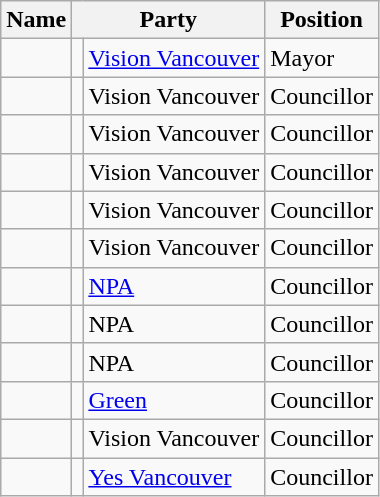<table class="wikitable">
<tr>
<th>Name</th>
<th colspan="2">Party</th>
<th>Position</th>
</tr>
<tr>
<td></td>
<td></td>
<td><a href='#'>Vision Vancouver</a></td>
<td>Mayor</td>
</tr>
<tr>
<td></td>
<td></td>
<td>Vision Vancouver</td>
<td>Councillor</td>
</tr>
<tr>
<td></td>
<td></td>
<td>Vision Vancouver</td>
<td>Councillor</td>
</tr>
<tr>
<td></td>
<td></td>
<td>Vision Vancouver</td>
<td>Councillor</td>
</tr>
<tr>
<td></td>
<td></td>
<td>Vision Vancouver</td>
<td>Councillor</td>
</tr>
<tr>
<td></td>
<td></td>
<td>Vision Vancouver</td>
<td>Councillor</td>
</tr>
<tr>
<td></td>
<td></td>
<td><a href='#'>NPA</a></td>
<td>Councillor</td>
</tr>
<tr>
<td></td>
<td></td>
<td>NPA</td>
<td>Councillor</td>
</tr>
<tr>
<td></td>
<td></td>
<td>NPA</td>
<td>Councillor</td>
</tr>
<tr>
<td></td>
<td></td>
<td><a href='#'>Green</a></td>
<td>Councillor</td>
</tr>
<tr>
<td> </td>
<td></td>
<td>Vision Vancouver</td>
<td>Councillor</td>
</tr>
<tr>
<td> </td>
<td></td>
<td><a href='#'>Yes Vancouver</a></td>
<td>Councillor</td>
</tr>
</table>
